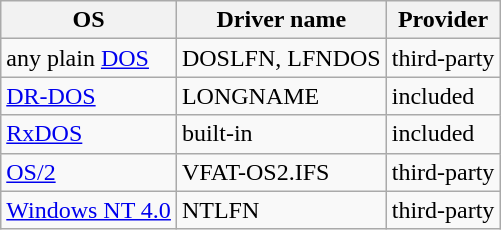<table class="wikitable">
<tr>
<th>OS</th>
<th>Driver name</th>
<th>Provider</th>
</tr>
<tr>
<td>any plain <a href='#'>DOS</a></td>
<td>DOSLFN, LFNDOS</td>
<td>third-party</td>
</tr>
<tr>
<td><a href='#'>DR-DOS</a></td>
<td>LONGNAME</td>
<td>included</td>
</tr>
<tr>
<td><a href='#'>RxDOS</a></td>
<td>built-in</td>
<td>included</td>
</tr>
<tr>
<td><a href='#'>OS/2</a></td>
<td>VFAT-OS2.IFS</td>
<td>third-party</td>
</tr>
<tr>
<td><a href='#'>Windows NT 4.0</a></td>
<td>NTLFN</td>
<td>third-party</td>
</tr>
</table>
